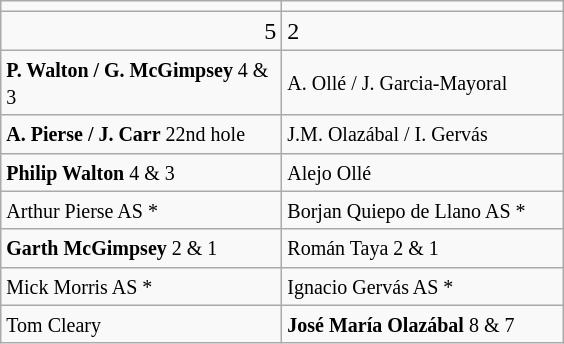<table class="wikitable">
<tr>
<td align="center" width="180"></td>
<td align="center" width="180"></td>
</tr>
<tr>
<td align="right">5</td>
<td>2</td>
</tr>
<tr>
<td><small><strong>P. Walton / G. McGimpsey</strong> 4 & 3</small></td>
<td><small>A. Ollé / J. Garcia-Mayoral</small></td>
</tr>
<tr>
<td><small><strong>A. Pierse / J. Carr</strong> 22nd hole</small></td>
<td><small>J.M. Olazábal / I. Gervás</small></td>
</tr>
<tr>
<td><small><strong>Philip Walton</strong> 4 & 3</small></td>
<td><small>Alejo Ollé</small></td>
</tr>
<tr>
<td><small>Arthur Pierse AS *</small></td>
<td><small>Borjan Quiepo de Llano AS *</small></td>
</tr>
<tr>
<td><small><strong>Garth McGimpsey</strong> 2 & 1</small></td>
<td><small>Román Taya 2 & 1</small></td>
</tr>
<tr>
<td><small>Mick Morris AS *</small></td>
<td><small>Ignacio Gervás AS *</small></td>
</tr>
<tr>
<td><small>Tom Cleary</small></td>
<td><small><strong>José María Olazábal</strong> 8 & 7</small></td>
</tr>
</table>
